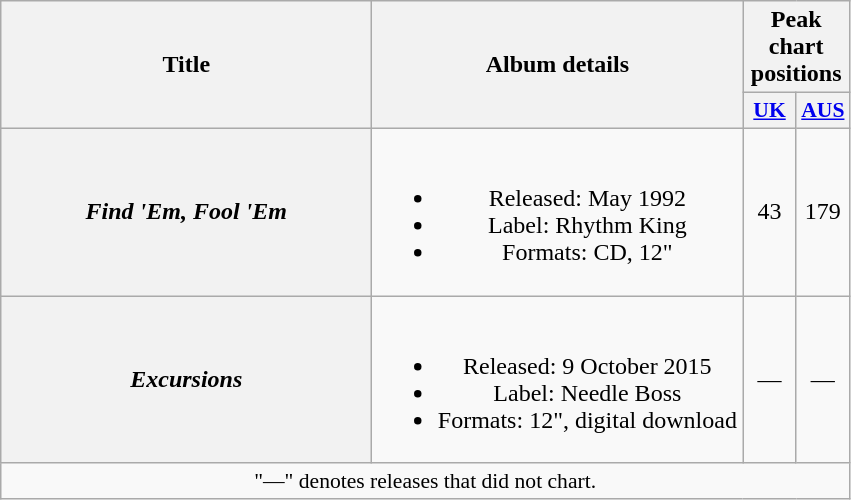<table class="wikitable plainrowheaders" style="text-align:center;">
<tr>
<th rowspan="2" scope="col" style="width:15em;">Title</th>
<th rowspan="2" scope="col" style="width:15em;">Album details</th>
<th scope="col" colspan="2">Peak chart positions</th>
</tr>
<tr>
<th scope="col" style="width:2em;font-size:90%;"><a href='#'>UK</a><br></th>
<th scope="col" style="width:2em;font-size:90%;"><a href='#'>AUS</a><br></th>
</tr>
<tr>
<th scope="row"><em>Find 'Em, Fool 'Em</em></th>
<td><br><ul><li>Released: May 1992</li><li>Label: Rhythm King</li><li>Formats: CD, 12"</li></ul></td>
<td>43</td>
<td>179</td>
</tr>
<tr>
<th scope="row"><em>Excursions</em></th>
<td><br><ul><li>Released: 9 October 2015</li><li>Label: Needle Boss</li><li>Formats: 12", digital download</li></ul></td>
<td>—</td>
<td>—</td>
</tr>
<tr>
<td colspan="4" style="font-size:90%">"—" denotes releases that did not chart.</td>
</tr>
</table>
